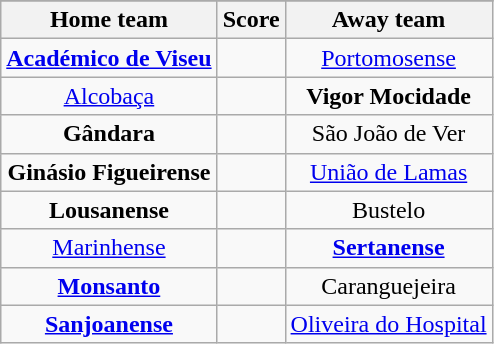<table class="wikitable" style="text-align: center">
<tr>
</tr>
<tr>
<th>Home team</th>
<th>Score</th>
<th>Away team</th>
</tr>
<tr>
<td><strong><a href='#'>Académico de Viseu</a></strong> </td>
<td></td>
<td><a href='#'>Portomosense</a> </td>
</tr>
<tr>
<td><a href='#'>Alcobaça</a> </td>
<td></td>
<td><strong>Vigor Mocidade</strong> </td>
</tr>
<tr>
<td><strong>Gândara</strong> </td>
<td></td>
<td>São João de Ver </td>
</tr>
<tr>
<td><strong>Ginásio Figueirense</strong> </td>
<td></td>
<td><a href='#'>União de Lamas</a> </td>
</tr>
<tr>
<td><strong>Lousanense</strong> </td>
<td></td>
<td>Bustelo </td>
</tr>
<tr>
<td><a href='#'>Marinhense</a> </td>
<td></td>
<td><strong><a href='#'>Sertanense</a></strong> </td>
</tr>
<tr>
<td><strong><a href='#'>Monsanto</a></strong> </td>
<td></td>
<td>Caranguejeira </td>
</tr>
<tr>
<td><strong><a href='#'>Sanjoanense</a></strong> </td>
<td></td>
<td><a href='#'>Oliveira do Hospital</a> </td>
</tr>
</table>
